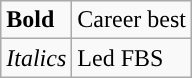<table class="wikitable">
<tr>
<td><strong>Bold</strong></td>
<td>Career best</td>
</tr>
<tr>
<td><em>Italics</em></td>
<td>Led FBS</td>
</tr>
</table>
